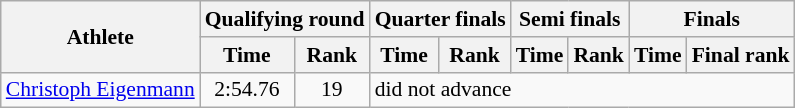<table class="wikitable" style="font-size:90%">
<tr>
<th rowspan="2">Athlete</th>
<th colspan="2">Qualifying round</th>
<th colspan="2">Quarter finals</th>
<th colspan="2">Semi finals</th>
<th colspan="2">Finals</th>
</tr>
<tr>
<th>Time</th>
<th>Rank</th>
<th>Time</th>
<th>Rank</th>
<th>Time</th>
<th>Rank</th>
<th>Time</th>
<th>Final rank</th>
</tr>
<tr>
<td><a href='#'>Christoph Eigenmann</a></td>
<td align="center">2:54.76</td>
<td align="center">19</td>
<td colspan="6">did not advance</td>
</tr>
</table>
